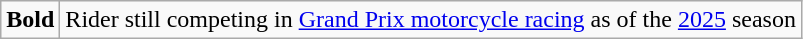<table class="wikitable">
<tr>
<td><strong>Bold</strong></td>
<td>Rider still competing in <a href='#'>Grand Prix motorcycle racing</a> as of the <a href='#'>2025</a> season</td>
</tr>
</table>
